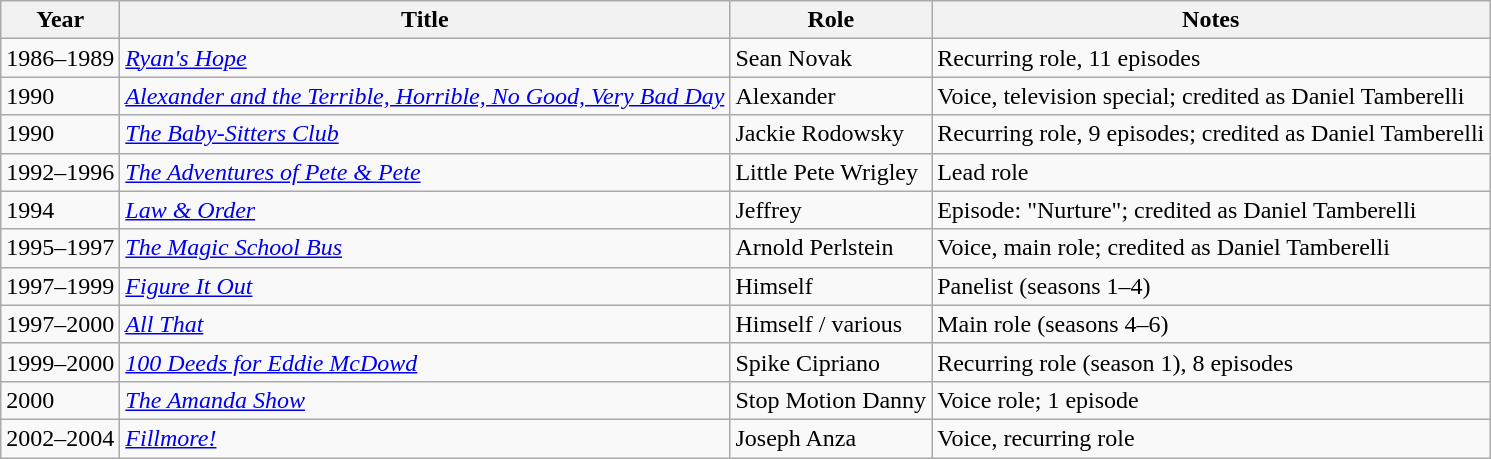<table class="wikitable sortable">
<tr>
<th>Year</th>
<th>Title</th>
<th>Role</th>
<th class="unsortable">Notes</th>
</tr>
<tr>
<td>1986–1989</td>
<td><em><a href='#'>Ryan's Hope</a></em></td>
<td>Sean Novak</td>
<td>Recurring role, 11 episodes</td>
</tr>
<tr>
<td>1990</td>
<td><em><a href='#'>Alexander and the Terrible, Horrible, No Good, Very Bad Day</a></em></td>
<td>Alexander</td>
<td>Voice, television special; credited as Daniel Tamberelli</td>
</tr>
<tr>
<td>1990</td>
<td><em><a href='#'>The Baby-Sitters Club</a></em></td>
<td>Jackie Rodowsky</td>
<td>Recurring role, 9 episodes; credited as Daniel Tamberelli</td>
</tr>
<tr>
<td>1992–1996</td>
<td><em><a href='#'>The Adventures of Pete & Pete</a></em></td>
<td>Little Pete Wrigley</td>
<td>Lead role</td>
</tr>
<tr>
<td>1994</td>
<td><em><a href='#'>Law & Order</a></em></td>
<td>Jeffrey</td>
<td>Episode: "Nurture"; credited as Daniel Tamberelli</td>
</tr>
<tr>
<td>1995–1997</td>
<td><em><a href='#'>The Magic School Bus</a></em></td>
<td>Arnold Perlstein</td>
<td>Voice, main role; credited as Daniel Tamberelli</td>
</tr>
<tr>
<td>1997–1999</td>
<td><em><a href='#'>Figure It Out</a></em></td>
<td>Himself</td>
<td>Panelist (seasons 1–4)</td>
</tr>
<tr>
<td>1997–2000</td>
<td><em><a href='#'>All That</a></em></td>
<td>Himself / various</td>
<td>Main role (seasons 4–6)</td>
</tr>
<tr>
<td>1999–2000</td>
<td><em><a href='#'>100 Deeds for Eddie McDowd</a></em></td>
<td>Spike Cipriano</td>
<td>Recurring role (season 1), 8 episodes</td>
</tr>
<tr>
<td>2000</td>
<td><em><a href='#'>The Amanda Show</a></em></td>
<td>Stop Motion Danny</td>
<td>Voice role; 1 episode</td>
</tr>
<tr>
<td>2002–2004</td>
<td><em><a href='#'>Fillmore!</a></em></td>
<td>Joseph Anza</td>
<td>Voice, recurring role</td>
</tr>
</table>
